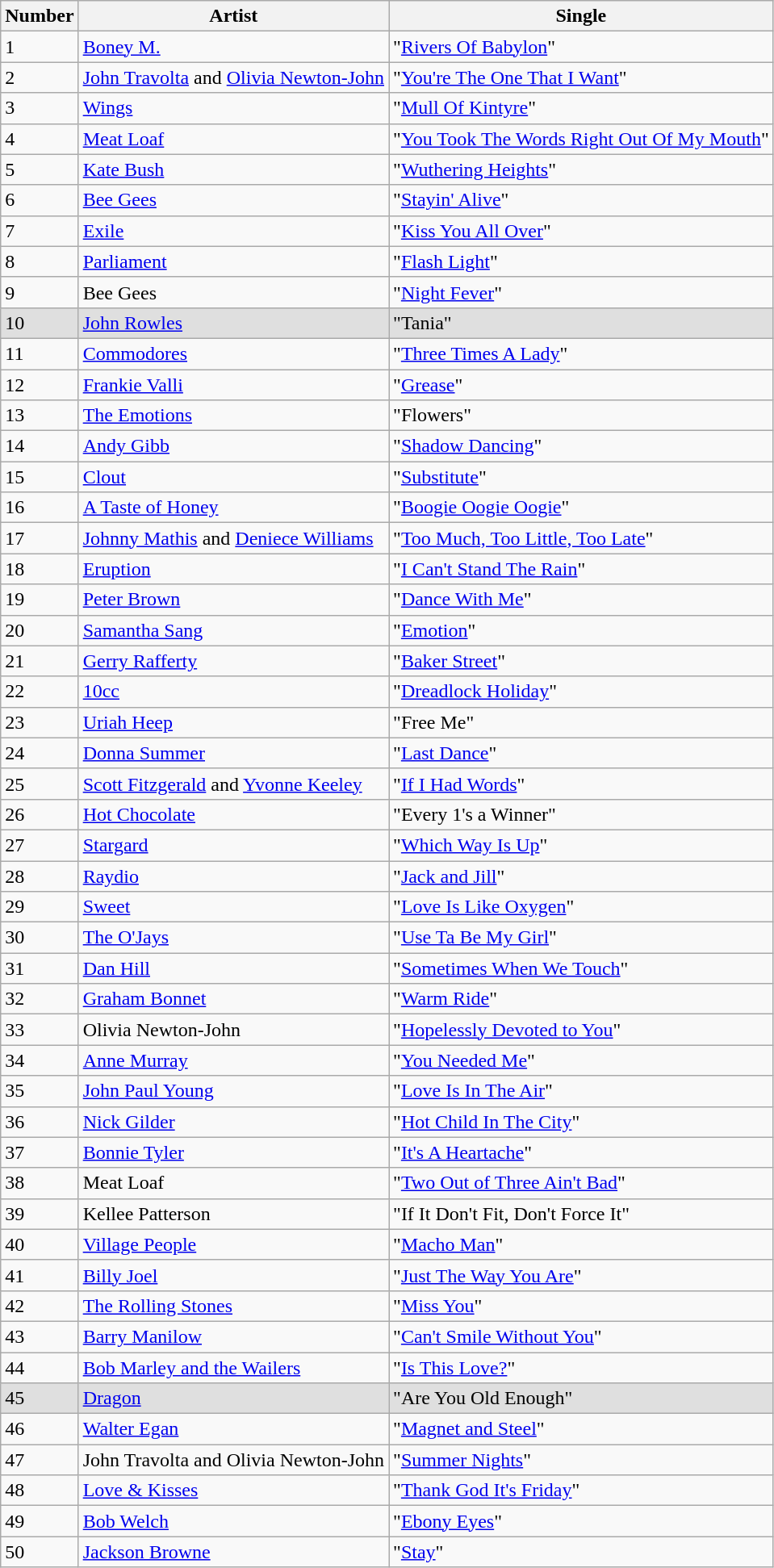<table class="wikitable sortable">
<tr>
<th>Number</th>
<th>Artist</th>
<th>Single</th>
</tr>
<tr>
<td>1</td>
<td><a href='#'>Boney M.</a></td>
<td>"<a href='#'>Rivers Of Babylon</a>"</td>
</tr>
<tr>
<td>2</td>
<td><a href='#'>John Travolta</a> and <a href='#'>Olivia Newton-John</a></td>
<td>"<a href='#'>You're The One That I Want</a>"</td>
</tr>
<tr>
<td>3</td>
<td><a href='#'>Wings</a></td>
<td>"<a href='#'>Mull Of Kintyre</a>"</td>
</tr>
<tr>
<td>4</td>
<td><a href='#'>Meat Loaf</a></td>
<td>"<a href='#'>You Took The Words Right Out Of My Mouth</a>"</td>
</tr>
<tr>
<td>5</td>
<td><a href='#'>Kate Bush</a></td>
<td>"<a href='#'>Wuthering Heights</a>"</td>
</tr>
<tr>
<td>6</td>
<td><a href='#'>Bee Gees</a></td>
<td>"<a href='#'>Stayin' Alive</a>"</td>
</tr>
<tr>
<td>7</td>
<td><a href='#'>Exile</a></td>
<td>"<a href='#'>Kiss You All Over</a>"</td>
</tr>
<tr>
<td>8</td>
<td><a href='#'>Parliament</a></td>
<td>"<a href='#'>Flash Light</a>"</td>
</tr>
<tr>
<td>9</td>
<td>Bee Gees</td>
<td>"<a href='#'>Night Fever</a>"</td>
</tr>
<tr style="background:#dfdfdf;">
<td>10</td>
<td><a href='#'>John Rowles</a></td>
<td>"Tania"</td>
</tr>
<tr>
<td>11</td>
<td><a href='#'>Commodores</a></td>
<td>"<a href='#'>Three Times A Lady</a>"</td>
</tr>
<tr>
<td>12</td>
<td><a href='#'>Frankie Valli</a></td>
<td>"<a href='#'>Grease</a>"</td>
</tr>
<tr>
<td>13</td>
<td><a href='#'>The Emotions</a></td>
<td>"Flowers"</td>
</tr>
<tr>
<td>14</td>
<td><a href='#'>Andy Gibb</a></td>
<td>"<a href='#'>Shadow Dancing</a>"</td>
</tr>
<tr>
<td>15</td>
<td><a href='#'>Clout</a></td>
<td>"<a href='#'>Substitute</a>"</td>
</tr>
<tr>
<td>16</td>
<td><a href='#'>A Taste of Honey</a></td>
<td>"<a href='#'>Boogie Oogie Oogie</a>"</td>
</tr>
<tr>
<td>17</td>
<td><a href='#'>Johnny Mathis</a> and <a href='#'>Deniece Williams</a></td>
<td>"<a href='#'>Too Much, Too Little, Too Late</a>"</td>
</tr>
<tr>
<td>18</td>
<td><a href='#'>Eruption</a></td>
<td>"<a href='#'>I Can't Stand The Rain</a>"</td>
</tr>
<tr>
<td>19</td>
<td><a href='#'>Peter Brown</a></td>
<td>"<a href='#'>Dance With Me</a>"</td>
</tr>
<tr>
<td>20</td>
<td><a href='#'>Samantha Sang</a></td>
<td>"<a href='#'>Emotion</a>"</td>
</tr>
<tr>
<td>21</td>
<td><a href='#'>Gerry Rafferty</a></td>
<td>"<a href='#'>Baker Street</a>"</td>
</tr>
<tr>
<td>22</td>
<td><a href='#'>10cc</a></td>
<td>"<a href='#'>Dreadlock Holiday</a>"</td>
</tr>
<tr>
<td>23</td>
<td><a href='#'>Uriah Heep</a></td>
<td>"Free Me"</td>
</tr>
<tr>
<td>24</td>
<td><a href='#'>Donna Summer</a></td>
<td>"<a href='#'>Last Dance</a>"</td>
</tr>
<tr>
<td>25</td>
<td><a href='#'>Scott Fitzgerald</a> and <a href='#'>Yvonne Keeley</a></td>
<td>"<a href='#'>If I Had Words</a>"</td>
</tr>
<tr>
<td>26</td>
<td><a href='#'>Hot Chocolate</a></td>
<td>"Every 1's a Winner"</td>
</tr>
<tr>
<td>27</td>
<td><a href='#'>Stargard</a></td>
<td>"<a href='#'>Which Way Is Up</a>"</td>
</tr>
<tr>
<td>28</td>
<td><a href='#'>Raydio</a></td>
<td>"<a href='#'>Jack and Jill</a>"</td>
</tr>
<tr>
<td>29</td>
<td><a href='#'>Sweet</a></td>
<td>"<a href='#'>Love Is Like Oxygen</a>"</td>
</tr>
<tr>
<td>30</td>
<td><a href='#'>The O'Jays</a></td>
<td>"<a href='#'>Use Ta Be My Girl</a>"</td>
</tr>
<tr>
<td>31</td>
<td><a href='#'>Dan Hill</a></td>
<td>"<a href='#'>Sometimes When We Touch</a>"</td>
</tr>
<tr>
<td>32</td>
<td><a href='#'>Graham Bonnet</a></td>
<td>"<a href='#'>Warm Ride</a>"</td>
</tr>
<tr>
<td>33</td>
<td>Olivia Newton-John</td>
<td>"<a href='#'>Hopelessly Devoted to You</a>"</td>
</tr>
<tr>
<td>34</td>
<td><a href='#'>Anne Murray</a></td>
<td>"<a href='#'>You Needed Me</a>"</td>
</tr>
<tr>
<td>35</td>
<td><a href='#'>John Paul Young</a></td>
<td>"<a href='#'>Love Is In The Air</a>"</td>
</tr>
<tr>
<td>36</td>
<td><a href='#'>Nick Gilder</a></td>
<td>"<a href='#'>Hot Child In The City</a>"</td>
</tr>
<tr>
<td>37</td>
<td><a href='#'>Bonnie Tyler</a></td>
<td>"<a href='#'>It's A Heartache</a>"</td>
</tr>
<tr>
<td>38</td>
<td>Meat Loaf</td>
<td>"<a href='#'>Two Out of Three Ain't Bad</a>"</td>
</tr>
<tr>
<td>39</td>
<td>Kellee Patterson</td>
<td>"If It Don't Fit, Don't Force It"</td>
</tr>
<tr>
<td>40</td>
<td><a href='#'>Village People</a></td>
<td>"<a href='#'>Macho Man</a>"</td>
</tr>
<tr>
<td>41</td>
<td><a href='#'>Billy Joel</a></td>
<td>"<a href='#'>Just The Way You Are</a>"</td>
</tr>
<tr>
<td>42</td>
<td><a href='#'>The Rolling Stones</a></td>
<td>"<a href='#'>Miss You</a>"</td>
</tr>
<tr>
<td>43</td>
<td><a href='#'>Barry Manilow</a></td>
<td>"<a href='#'>Can't Smile Without You</a>"</td>
</tr>
<tr>
<td>44</td>
<td><a href='#'>Bob Marley and the Wailers</a></td>
<td>"<a href='#'>Is This Love?</a>"</td>
</tr>
<tr style="background:#dfdfdf;">
<td>45</td>
<td><a href='#'>Dragon</a></td>
<td>"Are You Old Enough"</td>
</tr>
<tr>
<td>46</td>
<td><a href='#'>Walter Egan</a></td>
<td>"<a href='#'>Magnet and Steel</a>"</td>
</tr>
<tr>
<td>47</td>
<td>John Travolta and Olivia Newton-John</td>
<td>"<a href='#'>Summer Nights</a>"</td>
</tr>
<tr>
<td>48</td>
<td><a href='#'>Love & Kisses</a></td>
<td>"<a href='#'>Thank God It's Friday</a>"</td>
</tr>
<tr>
<td>49</td>
<td><a href='#'>Bob Welch</a></td>
<td>"<a href='#'>Ebony Eyes</a>"</td>
</tr>
<tr>
<td>50</td>
<td><a href='#'>Jackson Browne</a></td>
<td>"<a href='#'>Stay</a>"</td>
</tr>
</table>
